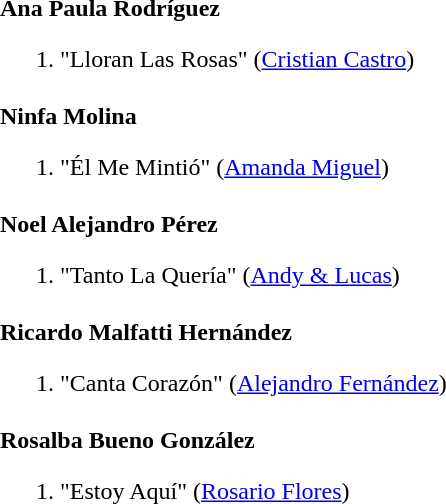<table border="0" cellpadding="0" cellspacing="4" style="margin:0 1em 1em 0; text-align:left;">
<tr>
<td valign="top"></td>
<td valign="top"><strong>Ana Paula Rodríguez</strong><br><ol><li>"Lloran Las Rosas" (<a href='#'>Cristian Castro</a>)</li></ol></td>
</tr>
<tr>
<td valign="top"></td>
<td valign="top"><strong>Ninfa Molina</strong><br><ol><li>"Él Me Mintió" (<a href='#'>Amanda Miguel</a>)</li></ol></td>
</tr>
<tr>
<td valign="top"></td>
<td valign="top"><strong>Noel Alejandro Pérez</strong><br><ol><li>"Tanto La Quería" (<a href='#'>Andy & Lucas</a>)</li></ol></td>
</tr>
<tr>
<td valign="top"></td>
<td valign="top"><strong>Ricardo Malfatti Hernández</strong><br><ol><li>"Canta Corazón" (<a href='#'>Alejandro Fernández</a>)</li></ol></td>
</tr>
<tr>
<td valign="top"></td>
<td valign="top"><strong>Rosalba Bueno González</strong><br><ol><li>"Estoy Aquí" (<a href='#'>Rosario Flores</a>)</li></ol></td>
</tr>
</table>
